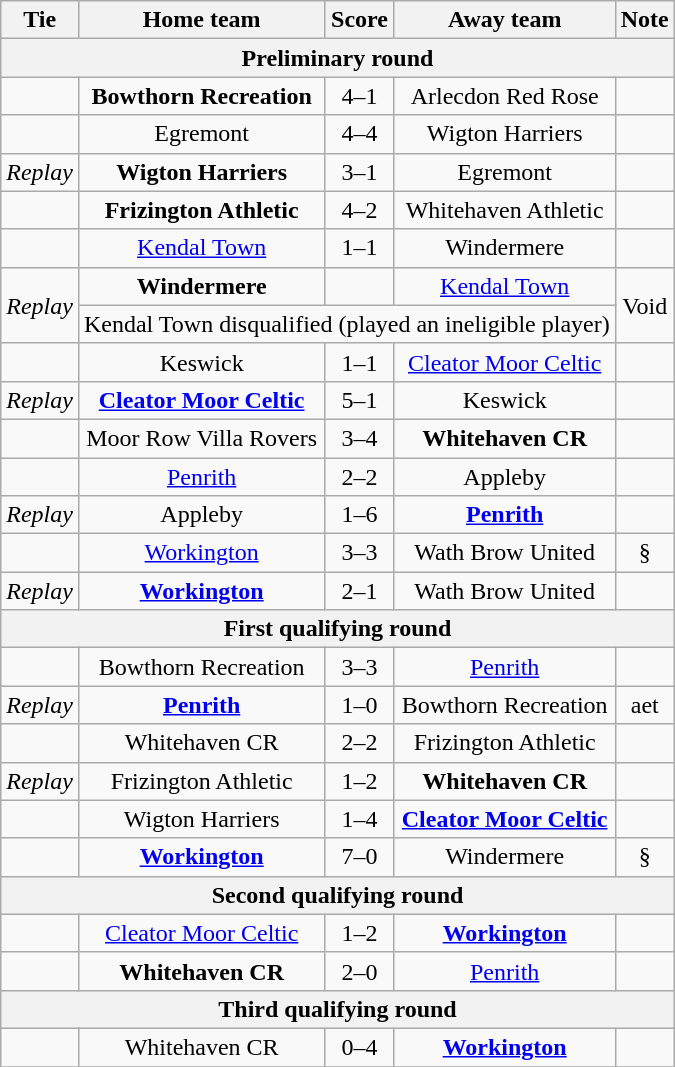<table class="wikitable" style="text-align:center;">
<tr>
<th>Tie</th>
<th>Home team</th>
<th>Score</th>
<th>Away team</th>
<th>Note</th>
</tr>
<tr>
<th colspan=5>Preliminary round</th>
</tr>
<tr>
<td></td>
<td><strong>Bowthorn Recreation</strong></td>
<td>4–1</td>
<td>Arlecdon Red Rose</td>
<td></td>
</tr>
<tr>
<td></td>
<td>Egremont</td>
<td>4–4</td>
<td>Wigton Harriers</td>
<td></td>
</tr>
<tr>
<td><em>Replay</em></td>
<td><strong>Wigton Harriers</strong></td>
<td>3–1</td>
<td>Egremont</td>
<td></td>
</tr>
<tr>
<td></td>
<td><strong>Frizington Athletic</strong></td>
<td>4–2</td>
<td>Whitehaven Athletic</td>
<td></td>
</tr>
<tr>
<td></td>
<td><a href='#'>Kendal Town</a></td>
<td>1–1</td>
<td>Windermere</td>
<td></td>
</tr>
<tr>
<td rowspan=2><em>Replay</em></td>
<td><strong>Windermere</strong></td>
<td></td>
<td><a href='#'>Kendal Town</a></td>
<td rowspan=2>Void</td>
</tr>
<tr>
<td colspan=3>Kendal Town disqualified (played an ineligible player)</td>
</tr>
<tr>
<td></td>
<td>Keswick</td>
<td>1–1</td>
<td><a href='#'>Cleator Moor Celtic</a></td>
<td></td>
</tr>
<tr>
<td><em>Replay</em></td>
<td><strong><a href='#'>Cleator Moor Celtic</a></strong></td>
<td>5–1</td>
<td>Keswick</td>
<td></td>
</tr>
<tr>
<td></td>
<td>Moor Row Villa Rovers</td>
<td>3–4</td>
<td><strong>Whitehaven CR</strong></td>
<td></td>
</tr>
<tr>
<td></td>
<td><a href='#'>Penrith</a></td>
<td>2–2</td>
<td>Appleby</td>
<td></td>
</tr>
<tr>
<td><em>Replay</em></td>
<td>Appleby</td>
<td>1–6</td>
<td><strong><a href='#'>Penrith</a></strong></td>
<td></td>
</tr>
<tr>
<td></td>
<td><a href='#'>Workington</a></td>
<td>3–3</td>
<td>Wath Brow United</td>
<td>§</td>
</tr>
<tr>
<td><em>Replay</em></td>
<td><strong><a href='#'>Workington</a></strong></td>
<td>2–1</td>
<td>Wath Brow United</td>
<td></td>
</tr>
<tr>
<th colspan=5>First qualifying round</th>
</tr>
<tr>
<td></td>
<td>Bowthorn Recreation</td>
<td>3–3</td>
<td><a href='#'>Penrith</a></td>
<td></td>
</tr>
<tr>
<td><em>Replay</em></td>
<td><strong><a href='#'>Penrith</a></strong></td>
<td>1–0</td>
<td>Bowthorn Recreation</td>
<td>aet</td>
</tr>
<tr>
<td></td>
<td>Whitehaven CR</td>
<td>2–2</td>
<td>Frizington Athletic</td>
<td></td>
</tr>
<tr>
<td><em>Replay</em></td>
<td>Frizington Athletic</td>
<td>1–2</td>
<td><strong>Whitehaven CR</strong></td>
<td></td>
</tr>
<tr>
<td></td>
<td>Wigton Harriers</td>
<td>1–4</td>
<td><strong><a href='#'>Cleator Moor Celtic</a></strong></td>
<td></td>
</tr>
<tr>
<td></td>
<td><strong><a href='#'>Workington</a></strong></td>
<td>7–0</td>
<td>Windermere</td>
<td>§</td>
</tr>
<tr>
<th colspan=5>Second qualifying round</th>
</tr>
<tr>
<td></td>
<td><a href='#'>Cleator Moor Celtic</a></td>
<td>1–2</td>
<td><strong><a href='#'>Workington</a></strong></td>
<td></td>
</tr>
<tr>
<td></td>
<td><strong>Whitehaven CR</strong></td>
<td>2–0</td>
<td><a href='#'>Penrith</a></td>
<td></td>
</tr>
<tr>
<th colspan=5>Third qualifying round</th>
</tr>
<tr>
<td></td>
<td>Whitehaven CR</td>
<td>0–4</td>
<td><strong><a href='#'>Workington</a></strong></td>
<td></td>
</tr>
<tr>
</tr>
</table>
